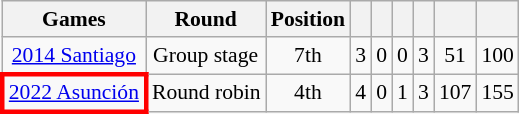<table class="wikitable" style="text-align:center; font-size:90%;">
<tr>
<th>Games</th>
<th>Round</th>
<th>Position</th>
<th></th>
<th></th>
<th></th>
<th></th>
<th></th>
<th></th>
</tr>
<tr>
<td> <a href='#'>2014 Santiago</a></td>
<td>Group stage</td>
<td>7th</td>
<td>3</td>
<td>0</td>
<td>0</td>
<td>3</td>
<td>51</td>
<td>100</td>
</tr>
<tr>
<td style="border: 3px solid red"> <a href='#'>2022 Asunción</a></td>
<td>Round robin</td>
<td>4th</td>
<td>4</td>
<td>0</td>
<td>1</td>
<td>3</td>
<td>107</td>
<td>155</td>
</tr>
</table>
